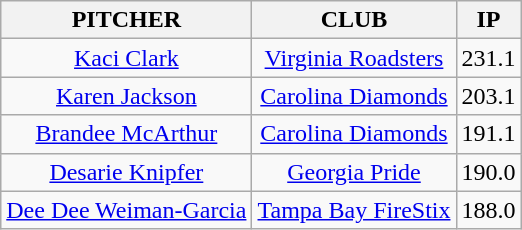<table class="wikitable" style="text-align:center;">
<tr>
<th>PITCHER</th>
<th>CLUB</th>
<th>IP</th>
</tr>
<tr>
<td><a href='#'>Kaci Clark</a></td>
<td><a href='#'>Virginia Roadsters</a></td>
<td>231.1</td>
</tr>
<tr>
<td><a href='#'>Karen Jackson</a></td>
<td><a href='#'>Carolina Diamonds</a></td>
<td>203.1</td>
</tr>
<tr>
<td><a href='#'>Brandee McArthur</a></td>
<td><a href='#'>Carolina Diamonds</a></td>
<td>191.1</td>
</tr>
<tr>
<td><a href='#'>Desarie Knipfer</a></td>
<td><a href='#'>Georgia Pride</a></td>
<td>190.0</td>
</tr>
<tr>
<td><a href='#'>Dee Dee Weiman-Garcia</a></td>
<td><a href='#'>Tampa Bay FireStix</a></td>
<td>188.0</td>
</tr>
</table>
